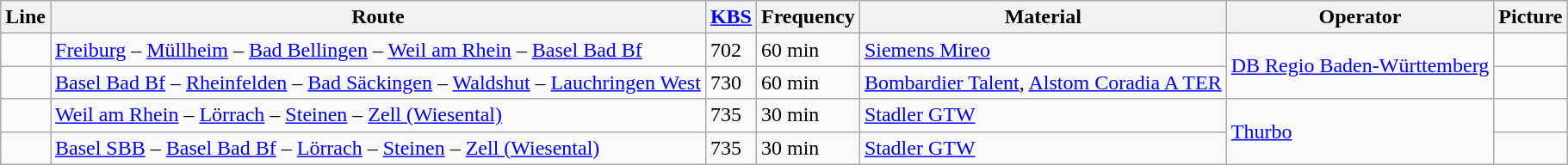<table class="wikitable sortable" style="">
<tr>
<th>Line</th>
<th>Route</th>
<th><a href='#'>KBS</a></th>
<th>Frequency</th>
<th>Material</th>
<th>Operator</th>
<th>Picture</th>
</tr>
<tr>
<td></td>
<td><a href='#'>Freiburg</a> – <a href='#'>Müllheim</a> – <a href='#'>Bad Bellingen</a> – <a href='#'>Weil am Rhein</a> – <a href='#'>Basel Bad Bf</a></td>
<td>702</td>
<td>60 min</td>
<td><a href='#'>Siemens Mireo</a></td>
<td rowspan="2"><a href='#'>DB Regio Baden-Württemberg</a></td>
<td></td>
</tr>
<tr>
<td></td>
<td><a href='#'>Basel Bad Bf</a> – <a href='#'>Rheinfelden</a> – <a href='#'>Bad Säckingen</a> –  <a href='#'>Waldshut</a> – <a href='#'>Lauchringen West</a></td>
<td>730</td>
<td>60 min</td>
<td><a href='#'>Bombardier Talent</a>, <a href='#'>Alstom Coradia A TER</a></td>
<td></td>
</tr>
<tr>
<td></td>
<td><a href='#'>Weil am Rhein</a> – <a href='#'>Lörrach</a> – <a href='#'>Steinen</a> – <a href='#'>Zell (Wiesental)</a></td>
<td>735</td>
<td>30 min</td>
<td><a href='#'>Stadler GTW</a></td>
<td rowspan="2"><a href='#'>Thurbo</a></td>
<td></td>
</tr>
<tr>
<td></td>
<td><a href='#'>Basel SBB</a> – <a href='#'>Basel Bad Bf</a> – <a href='#'>Lörrach</a> – <a href='#'>Steinen</a> – <a href='#'>Zell (Wiesental)</a></td>
<td>735</td>
<td>30 min</td>
<td><a href='#'>Stadler GTW</a></td>
<td></td>
</tr>
</table>
